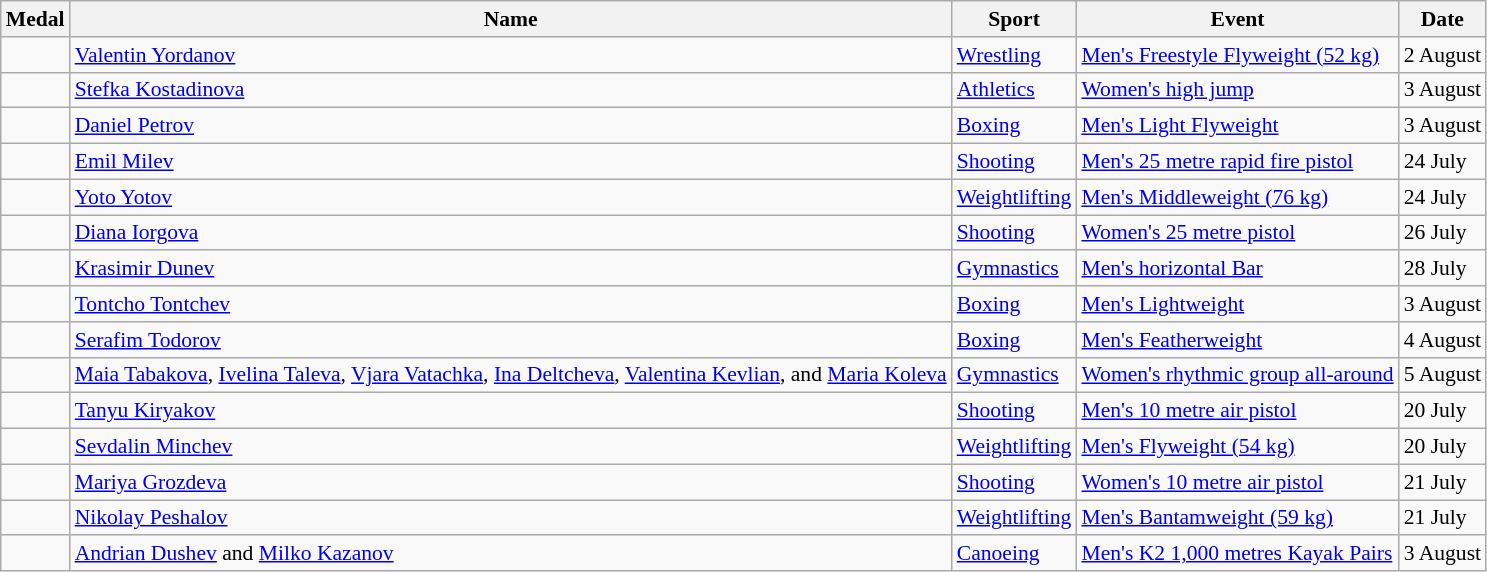<table class="wikitable sortable" style="font-size:90%">
<tr>
<th>Medal</th>
<th>Name</th>
<th>Sport</th>
<th>Event</th>
<th>Date</th>
</tr>
<tr>
<td></td>
<td><a href='#'>Valentin Yordanov</a></td>
<td><a href='#'>Wrestling</a></td>
<td><a href='#'>Men's Freestyle Flyweight (52 kg)</a></td>
<td>2 August</td>
</tr>
<tr>
<td></td>
<td><a href='#'>Stefka Kostadinova</a></td>
<td><a href='#'>Athletics</a></td>
<td><a href='#'>Women's high jump</a></td>
<td>3 August</td>
</tr>
<tr>
<td></td>
<td><a href='#'>Daniel Petrov</a></td>
<td><a href='#'>Boxing</a></td>
<td><a href='#'>Men's Light Flyweight</a></td>
<td>3 August</td>
</tr>
<tr>
<td></td>
<td><a href='#'>Emil Milev</a></td>
<td><a href='#'>Shooting</a></td>
<td><a href='#'>Men's 25 metre rapid fire pistol</a></td>
<td>24 July</td>
</tr>
<tr>
<td></td>
<td><a href='#'>Yoto Yotov</a></td>
<td><a href='#'>Weightlifting</a></td>
<td><a href='#'>Men's Middleweight (76 kg)</a></td>
<td>24 July</td>
</tr>
<tr>
<td></td>
<td><a href='#'>Diana Iorgova</a></td>
<td><a href='#'>Shooting</a></td>
<td><a href='#'>Women's 25 metre pistol</a></td>
<td>26 July</td>
</tr>
<tr>
<td></td>
<td><a href='#'>Krasimir Dunev</a></td>
<td><a href='#'>Gymnastics</a></td>
<td><a href='#'>Men's horizontal Bar</a></td>
<td>28 July</td>
</tr>
<tr>
<td></td>
<td><a href='#'>Tontcho Tontchev</a></td>
<td><a href='#'>Boxing</a></td>
<td><a href='#'>Men's Lightweight</a></td>
<td>3 August</td>
</tr>
<tr>
<td></td>
<td><a href='#'>Serafim Todorov</a></td>
<td><a href='#'>Boxing</a></td>
<td><a href='#'>Men's Featherweight</a></td>
<td>4 August</td>
</tr>
<tr>
<td></td>
<td><a href='#'>Maia Tabakova</a>, <a href='#'>Ivelina Taleva</a>, <a href='#'>Vjara Vatachka</a>, <a href='#'>Ina Deltcheva</a>, <a href='#'>Valentina Kevlian</a>, and <a href='#'>Maria Koleva</a></td>
<td><a href='#'>Gymnastics</a></td>
<td><a href='#'>Women's rhythmic group all-around</a></td>
<td>5 August</td>
</tr>
<tr>
<td></td>
<td><a href='#'>Tanyu Kiryakov</a></td>
<td><a href='#'>Shooting</a></td>
<td><a href='#'>Men's 10 metre air pistol</a></td>
<td>20 July</td>
</tr>
<tr>
<td></td>
<td><a href='#'>Sevdalin Minchev</a></td>
<td><a href='#'>Weightlifting</a></td>
<td><a href='#'>Men's Flyweight (54 kg)</a></td>
<td>20 July</td>
</tr>
<tr>
<td></td>
<td><a href='#'>Mariya Grozdeva</a></td>
<td><a href='#'>Shooting</a></td>
<td><a href='#'>Women's 10 metre air pistol</a></td>
<td>21 July</td>
</tr>
<tr>
<td></td>
<td><a href='#'>Nikolay Peshalov</a></td>
<td><a href='#'>Weightlifting</a></td>
<td><a href='#'>Men's Bantamweight (59 kg)</a></td>
<td>21 July</td>
</tr>
<tr>
<td></td>
<td><a href='#'>Andrian Dushev</a> and <a href='#'>Milko Kazanov</a></td>
<td><a href='#'>Canoeing</a></td>
<td><a href='#'>Men's K2 1,000 metres Kayak Pairs</a></td>
<td>3 August</td>
</tr>
</table>
